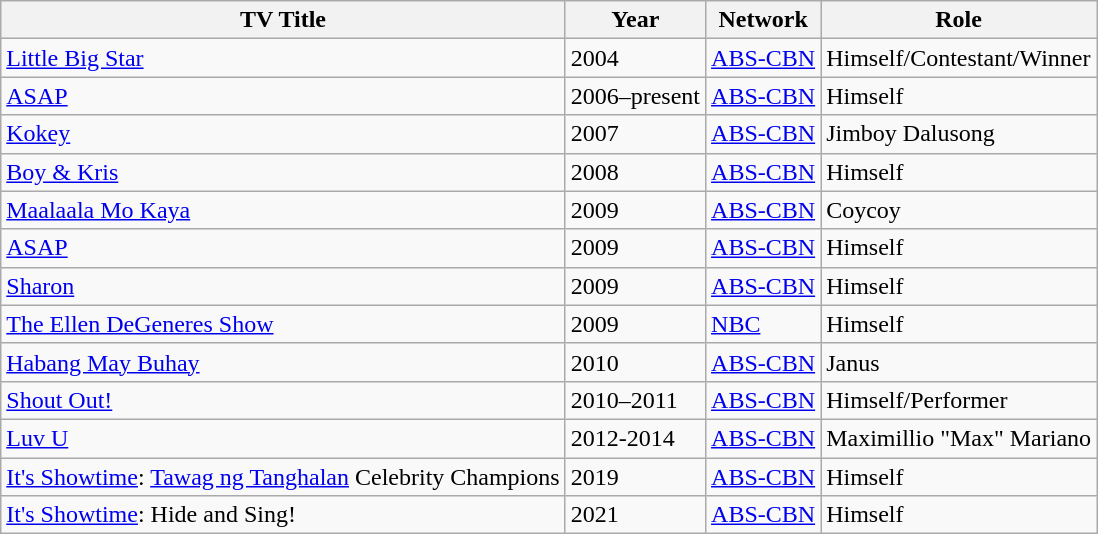<table class="wikitable">
<tr>
<th>TV Title</th>
<th>Year</th>
<th>Network</th>
<th>Role</th>
</tr>
<tr>
<td><a href='#'>Little Big Star</a></td>
<td>2004</td>
<td><a href='#'>ABS-CBN</a></td>
<td>Himself/Contestant/Winner</td>
</tr>
<tr>
<td><a href='#'>ASAP</a></td>
<td>2006–present</td>
<td><a href='#'>ABS-CBN</a></td>
<td>Himself</td>
</tr>
<tr>
<td><a href='#'>Kokey</a></td>
<td>2007</td>
<td><a href='#'>ABS-CBN</a></td>
<td>Jimboy Dalusong</td>
</tr>
<tr>
<td><a href='#'>Boy & Kris</a></td>
<td>2008</td>
<td><a href='#'>ABS-CBN</a></td>
<td>Himself</td>
</tr>
<tr>
<td><a href='#'>Maalaala Mo Kaya</a></td>
<td>2009</td>
<td><a href='#'>ABS-CBN</a></td>
<td>Coycoy</td>
</tr>
<tr>
<td><a href='#'>ASAP</a></td>
<td>2009</td>
<td><a href='#'>ABS-CBN</a></td>
<td>Himself</td>
</tr>
<tr>
<td><a href='#'>Sharon</a></td>
<td>2009</td>
<td><a href='#'>ABS-CBN</a></td>
<td>Himself</td>
</tr>
<tr>
<td><a href='#'>The Ellen DeGeneres Show</a></td>
<td>2009</td>
<td><a href='#'>NBC</a></td>
<td>Himself</td>
</tr>
<tr>
<td><a href='#'>Habang May Buhay</a></td>
<td>2010</td>
<td><a href='#'>ABS-CBN</a></td>
<td>Janus</td>
</tr>
<tr>
<td><a href='#'>Shout Out!</a></td>
<td>2010–2011</td>
<td><a href='#'>ABS-CBN</a></td>
<td>Himself/Performer</td>
</tr>
<tr>
<td><a href='#'>Luv U</a></td>
<td>2012-2014</td>
<td><a href='#'>ABS-CBN</a></td>
<td>Maximillio "Max" Mariano</td>
</tr>
<tr>
<td><a href='#'>It's Showtime</a>: <a href='#'>Tawag ng Tanghalan</a> Celebrity Champions</td>
<td>2019</td>
<td><a href='#'>ABS-CBN</a></td>
<td>Himself</td>
</tr>
<tr>
<td><a href='#'>It's Showtime</a>: Hide and Sing!</td>
<td>2021</td>
<td><a href='#'>ABS-CBN</a></td>
<td>Himself</td>
</tr>
</table>
